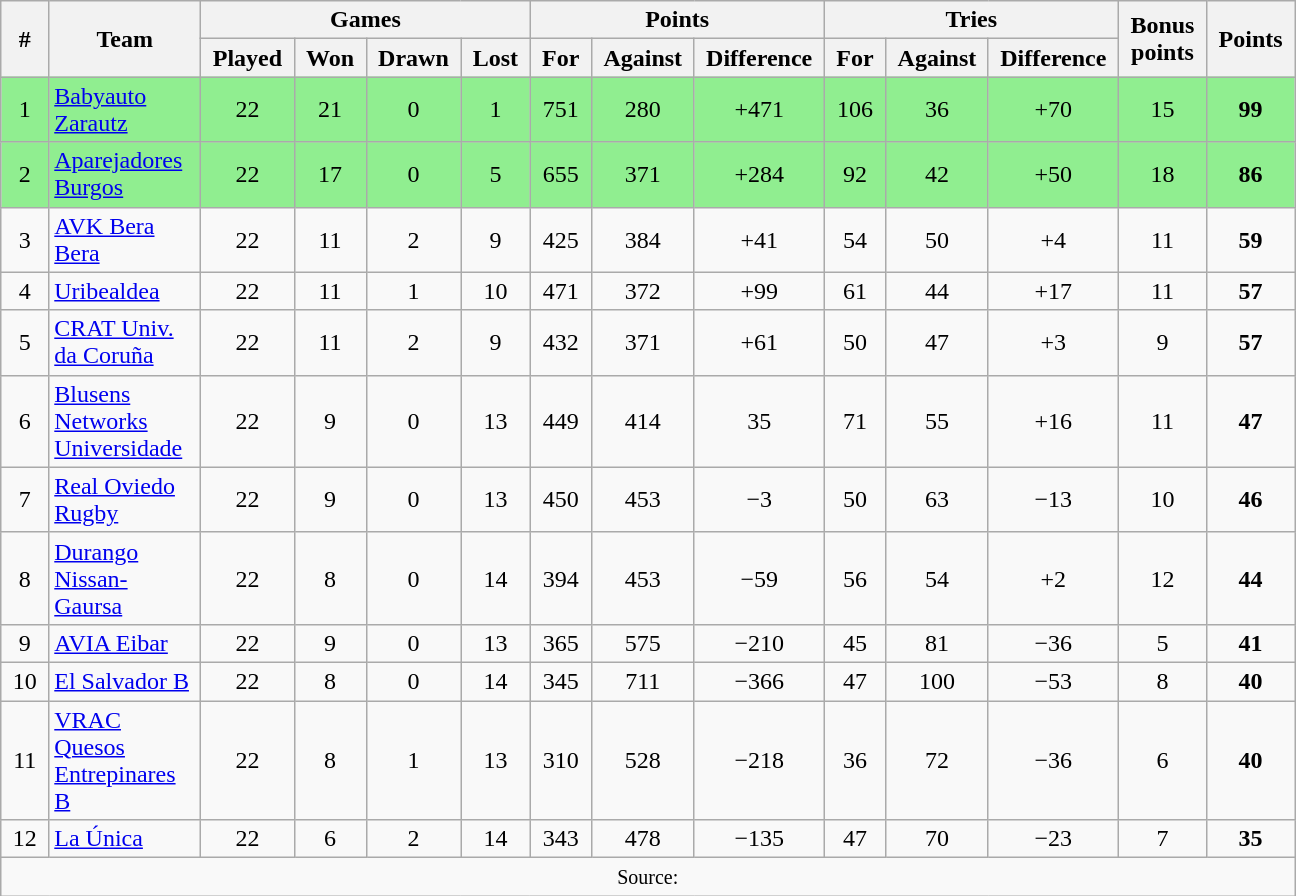<table class="wikitable" style="text-align:center">
<tr>
<th rowspan="2" style="width:0%">#</th>
<th rowspan="2" style="width:0%">Team</th>
<th colspan="4" style="width:0%">Games</th>
<th colspan="3" style="width:0%">Points</th>
<th colspan="3" style="width:0%">Tries</th>
<th rowspan="2" style="width:0%">Bonus<br>points</th>
<th rowspan="2" style="width:0%">Points</th>
</tr>
<tr>
<th style="width:0%">Played</th>
<th style="width:0%">Won</th>
<th style="width:0%">Drawn</th>
<th style="width:0%">Lost</th>
<th style="width:0%">For</th>
<th style="width:0%">Against</th>
<th style="width:0%">Difference</th>
<th style="width:0%">For</th>
<th style="width:0%">Against</th>
<th style="width:0%">Difference</th>
</tr>
<tr bgcolor=#90EE90 align=center>
<td>1</td>
<td align="left"><a href='#'>Babyauto Zarautz</a></td>
<td>22</td>
<td>21</td>
<td>0</td>
<td>1</td>
<td>751</td>
<td>280</td>
<td>+471</td>
<td>106</td>
<td>36</td>
<td>+70</td>
<td>15</td>
<td><strong>99</strong></td>
</tr>
<tr bgcolor=#90EE90 align=center>
<td>2</td>
<td align="left"><a href='#'>Aparejadores Burgos</a></td>
<td>22</td>
<td>17</td>
<td>0</td>
<td>5</td>
<td>655</td>
<td>371</td>
<td>+284</td>
<td>92</td>
<td>42</td>
<td>+50</td>
<td>18</td>
<td><strong>86</strong></td>
</tr>
<tr>
<td>3</td>
<td align="left"><a href='#'>AVK Bera Bera</a></td>
<td>22</td>
<td>11</td>
<td>2</td>
<td>9</td>
<td>425</td>
<td>384</td>
<td>+41</td>
<td>54</td>
<td>50</td>
<td>+4</td>
<td>11</td>
<td><strong>59</strong></td>
</tr>
<tr>
<td>4</td>
<td align="left"><a href='#'>Uribealdea</a></td>
<td>22</td>
<td>11</td>
<td>1</td>
<td>10</td>
<td>471</td>
<td>372</td>
<td>+99</td>
<td>61</td>
<td>44</td>
<td>+17</td>
<td>11</td>
<td><strong>57</strong></td>
</tr>
<tr>
<td>5</td>
<td align="left"><a href='#'>CRAT Univ. da Coruña</a></td>
<td>22</td>
<td>11</td>
<td>2</td>
<td>9</td>
<td>432</td>
<td>371</td>
<td>+61</td>
<td>50</td>
<td>47</td>
<td>+3</td>
<td>9</td>
<td><strong>57</strong></td>
</tr>
<tr>
<td>6</td>
<td align="left"><a href='#'>Blusens Networks Universidade</a></td>
<td>22</td>
<td>9</td>
<td>0</td>
<td>13</td>
<td>449</td>
<td>414</td>
<td>35</td>
<td>71</td>
<td>55</td>
<td>+16</td>
<td>11</td>
<td><strong>47</strong></td>
</tr>
<tr>
<td>7</td>
<td align="left"><a href='#'>Real Oviedo Rugby</a></td>
<td>22</td>
<td>9</td>
<td>0</td>
<td>13</td>
<td>450</td>
<td>453</td>
<td>−3</td>
<td>50</td>
<td>63</td>
<td>−13</td>
<td>10</td>
<td><strong>46</strong></td>
</tr>
<tr>
<td>8</td>
<td align="left"><a href='#'>Durango Nissan-Gaursa</a></td>
<td>22</td>
<td>8</td>
<td>0</td>
<td>14</td>
<td>394</td>
<td>453</td>
<td>−59</td>
<td>56</td>
<td>54</td>
<td>+2</td>
<td>12</td>
<td><strong>44</strong></td>
</tr>
<tr>
<td>9</td>
<td align="left"><a href='#'>AVIA Eibar</a></td>
<td>22</td>
<td>9</td>
<td>0</td>
<td>13</td>
<td>365</td>
<td>575</td>
<td>−210</td>
<td>45</td>
<td>81</td>
<td>−36</td>
<td>5</td>
<td><strong>41</strong></td>
</tr>
<tr>
<td>10</td>
<td align="left"><a href='#'>El Salvador B</a></td>
<td>22</td>
<td>8</td>
<td>0</td>
<td>14</td>
<td>345</td>
<td>711</td>
<td>−366</td>
<td>47</td>
<td>100</td>
<td>−53</td>
<td>8</td>
<td><strong>40</strong></td>
</tr>
<tr>
<td>11</td>
<td align="left"><a href='#'>VRAC Quesos Entrepinares B</a></td>
<td>22</td>
<td>8</td>
<td>1</td>
<td>13</td>
<td>310</td>
<td>528</td>
<td>−218</td>
<td>36</td>
<td>72</td>
<td>−36</td>
<td>6</td>
<td><strong>40</strong></td>
</tr>
<tr>
<td>12</td>
<td align="left"><a href='#'>La Única</a></td>
<td>22</td>
<td>6</td>
<td>2</td>
<td>14</td>
<td>343</td>
<td>478</td>
<td>−135</td>
<td>47</td>
<td>70</td>
<td>−23</td>
<td>7</td>
<td><strong>35</strong></td>
</tr>
<tr>
<td colspan="14"><small>Source:  </small></td>
</tr>
</table>
